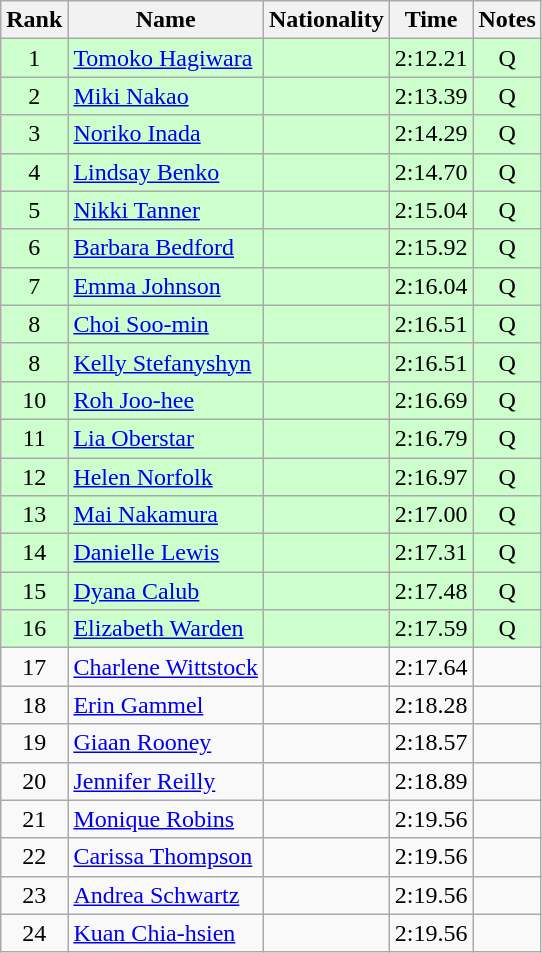<table class="wikitable sortable" style="text-align:center">
<tr>
<th>Rank</th>
<th>Name</th>
<th>Nationality</th>
<th>Time</th>
<th>Notes</th>
</tr>
<tr bgcolor=ccffcc>
<td>1</td>
<td align=left><a href='#'>Tomoko Hagiwara</a></td>
<td align=left></td>
<td>2:12.21</td>
<td>Q</td>
</tr>
<tr bgcolor=ccffcc>
<td>2</td>
<td align=left><a href='#'>Miki Nakao</a></td>
<td align=left></td>
<td>2:13.39</td>
<td>Q</td>
</tr>
<tr bgcolor=ccffcc>
<td>3</td>
<td align=left><a href='#'>Noriko Inada</a></td>
<td align=left></td>
<td>2:14.29</td>
<td>Q</td>
</tr>
<tr bgcolor=ccffcc>
<td>4</td>
<td align=left><a href='#'>Lindsay Benko</a></td>
<td align=left></td>
<td>2:14.70</td>
<td>Q</td>
</tr>
<tr bgcolor=ccffcc>
<td>5</td>
<td align=left><a href='#'>Nikki Tanner</a></td>
<td align=left></td>
<td>2:15.04</td>
<td>Q</td>
</tr>
<tr bgcolor=ccffcc>
<td>6</td>
<td align=left><a href='#'>Barbara Bedford</a></td>
<td align=left></td>
<td>2:15.92</td>
<td>Q</td>
</tr>
<tr bgcolor=ccffcc>
<td>7</td>
<td align=left><a href='#'>Emma Johnson</a></td>
<td align=left></td>
<td>2:16.04</td>
<td>Q</td>
</tr>
<tr bgcolor=ccffcc>
<td>8</td>
<td align=left><a href='#'>Choi Soo-min</a></td>
<td align=left></td>
<td>2:16.51</td>
<td>Q</td>
</tr>
<tr bgcolor=ccffcc>
<td>8</td>
<td align=left><a href='#'>Kelly Stefanyshyn</a></td>
<td align=left></td>
<td>2:16.51</td>
<td>Q</td>
</tr>
<tr bgcolor=ccffcc>
<td>10</td>
<td align=left><a href='#'>Roh Joo-hee</a></td>
<td align=left></td>
<td>2:16.69</td>
<td>Q</td>
</tr>
<tr bgcolor=ccffcc>
<td>11</td>
<td align=left><a href='#'>Lia Oberstar</a></td>
<td align=left></td>
<td>2:16.79</td>
<td>Q</td>
</tr>
<tr bgcolor=ccffcc>
<td>12</td>
<td align=left><a href='#'>Helen Norfolk</a></td>
<td align=left></td>
<td>2:16.97</td>
<td>Q</td>
</tr>
<tr bgcolor=ccffcc>
<td>13</td>
<td align=left><a href='#'>Mai Nakamura</a></td>
<td align=left></td>
<td>2:17.00</td>
<td>Q</td>
</tr>
<tr bgcolor=ccffcc>
<td>14</td>
<td align=left><a href='#'>Danielle Lewis</a></td>
<td align=left></td>
<td>2:17.31</td>
<td>Q</td>
</tr>
<tr bgcolor=ccffcc>
<td>15</td>
<td align=left><a href='#'>Dyana Calub</a></td>
<td align=left></td>
<td>2:17.48</td>
<td>Q</td>
</tr>
<tr bgcolor=ccffcc>
<td>16</td>
<td align=left><a href='#'>Elizabeth Warden</a></td>
<td align=left></td>
<td>2:17.59</td>
<td>Q</td>
</tr>
<tr>
<td>17</td>
<td align=left><a href='#'>Charlene Wittstock</a></td>
<td align=left></td>
<td>2:17.64</td>
<td></td>
</tr>
<tr>
<td>18</td>
<td align=left><a href='#'>Erin Gammel</a></td>
<td align=left></td>
<td>2:18.28</td>
<td></td>
</tr>
<tr>
<td>19</td>
<td align=left><a href='#'>Giaan Rooney</a></td>
<td align=left></td>
<td>2:18.57</td>
<td></td>
</tr>
<tr>
<td>20</td>
<td align=left><a href='#'>Jennifer Reilly</a></td>
<td align=left></td>
<td>2:18.89</td>
<td></td>
</tr>
<tr>
<td>21</td>
<td align=left><a href='#'>Monique Robins</a></td>
<td align=left></td>
<td>2:19.56</td>
<td></td>
</tr>
<tr>
<td>22</td>
<td align=left><a href='#'>Carissa Thompson</a></td>
<td align=left></td>
<td>2:19.56</td>
<td></td>
</tr>
<tr>
<td>23</td>
<td align=left><a href='#'>Andrea Schwartz</a></td>
<td align=left></td>
<td>2:19.56</td>
<td></td>
</tr>
<tr>
<td>24</td>
<td align=left><a href='#'>Kuan Chia-hsien</a></td>
<td align=left></td>
<td>2:19.56</td>
<td></td>
</tr>
</table>
